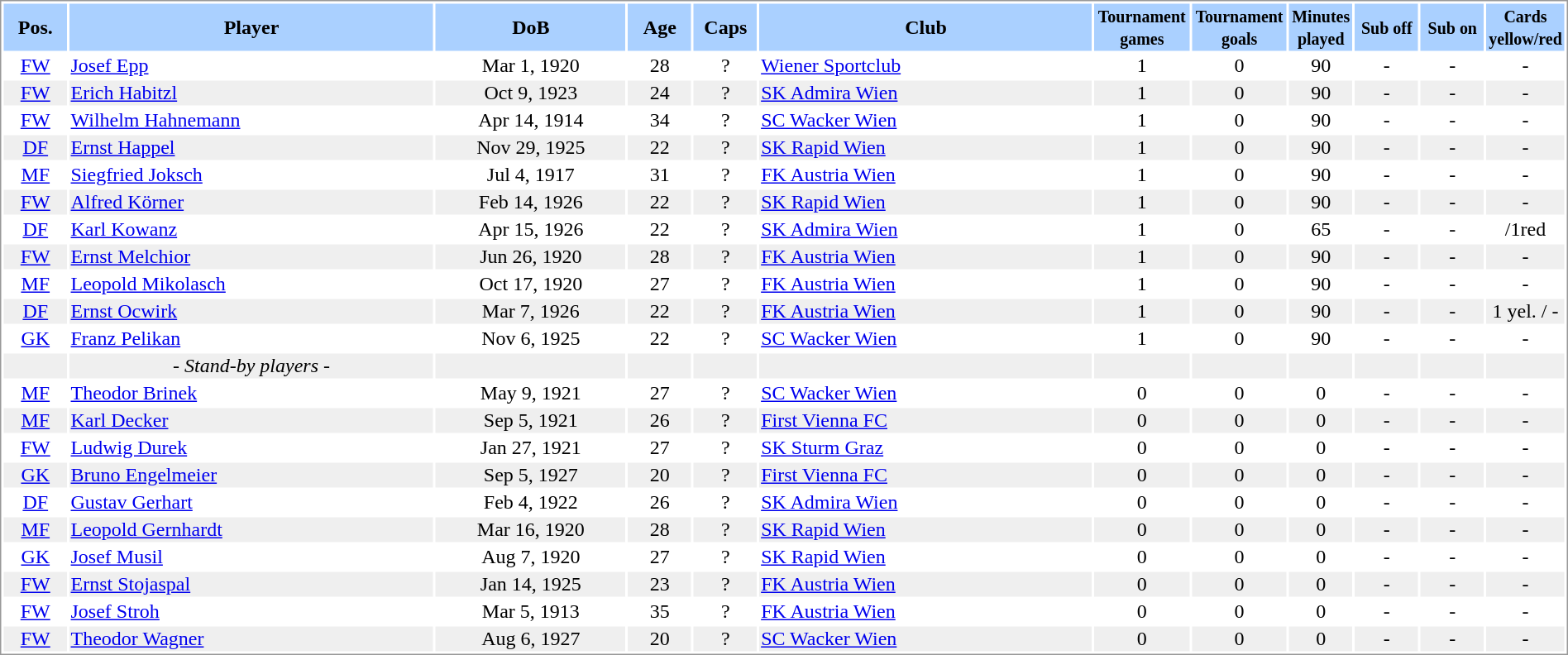<table border="0" width="100%" style="border: 1px solid #999; background-color:#FFFFFF; text-align:center">
<tr align="center" bgcolor="#AAD0FF">
<th width=4%>Pos.</th>
<th width=23%>Player</th>
<th width=12%>DoB</th>
<th width=4%>Age</th>
<th width=4%>Caps</th>
<th width=21%>Club</th>
<th width=6%><small>Tournament<br>games</small></th>
<th width=6%><small>Tournament<br>goals</small></th>
<th width=4%><small>Minutes<br>played</small></th>
<th width=4%><small>Sub off</small></th>
<th width=4%><small>Sub on</small></th>
<th width=4%><small>Cards<br>yellow/red</small></th>
</tr>
<tr>
<td><a href='#'>FW</a></td>
<td align="left"><a href='#'>Josef Epp</a></td>
<td>Mar 1, 1920</td>
<td>28</td>
<td>?</td>
<td align="left"> <a href='#'>Wiener Sportclub</a></td>
<td>1</td>
<td>0</td>
<td>90</td>
<td>-</td>
<td>-</td>
<td>-</td>
</tr>
<tr bgcolor="#EFEFEF">
<td><a href='#'>FW</a></td>
<td align="left"><a href='#'>Erich Habitzl</a></td>
<td>Oct 9, 1923</td>
<td>24</td>
<td>?</td>
<td align="left"> <a href='#'>SK Admira Wien</a></td>
<td>1</td>
<td>0</td>
<td>90</td>
<td>-</td>
<td>-</td>
<td>-</td>
</tr>
<tr>
<td><a href='#'>FW</a></td>
<td align="left"><a href='#'>Wilhelm Hahnemann</a></td>
<td>Apr 14, 1914</td>
<td>34</td>
<td>?</td>
<td align="left"> <a href='#'>SC Wacker Wien</a></td>
<td>1</td>
<td>0</td>
<td>90</td>
<td>-</td>
<td>-</td>
<td>-</td>
</tr>
<tr bgcolor="#EFEFEF">
<td><a href='#'>DF</a></td>
<td align="left"><a href='#'>Ernst Happel</a></td>
<td>Nov 29, 1925</td>
<td>22</td>
<td>?</td>
<td align="left"> <a href='#'>SK Rapid Wien</a></td>
<td>1</td>
<td>0</td>
<td>90</td>
<td>-</td>
<td>-</td>
<td>-</td>
</tr>
<tr>
<td><a href='#'>MF</a></td>
<td align="left"><a href='#'>Siegfried Joksch</a></td>
<td>Jul 4, 1917</td>
<td>31</td>
<td>?</td>
<td align="left"> <a href='#'>FK Austria Wien</a></td>
<td>1</td>
<td>0</td>
<td>90</td>
<td>-</td>
<td>-</td>
<td>-</td>
</tr>
<tr bgcolor="#EFEFEF">
<td><a href='#'>FW</a></td>
<td align="left"><a href='#'>Alfred Körner</a></td>
<td>Feb 14, 1926</td>
<td>22</td>
<td>?</td>
<td align="left"> <a href='#'>SK Rapid Wien</a></td>
<td>1</td>
<td>0</td>
<td>90</td>
<td>-</td>
<td>-</td>
<td>-</td>
</tr>
<tr>
<td><a href='#'>DF</a></td>
<td align="left"><a href='#'>Karl Kowanz</a></td>
<td>Apr 15, 1926</td>
<td>22</td>
<td>?</td>
<td align="left"> <a href='#'>SK Admira Wien</a></td>
<td>1</td>
<td>0</td>
<td>65</td>
<td>-</td>
<td>-</td>
<td>/1red</td>
</tr>
<tr bgcolor="#EFEFEF">
<td><a href='#'>FW</a></td>
<td align="left"><a href='#'>Ernst Melchior</a></td>
<td>Jun 26, 1920</td>
<td>28</td>
<td>?</td>
<td align="left"> <a href='#'>FK Austria Wien</a></td>
<td>1</td>
<td>0</td>
<td>90</td>
<td>-</td>
<td>-</td>
<td>-</td>
</tr>
<tr>
<td><a href='#'>MF</a></td>
<td align="left"><a href='#'>Leopold Mikolasch</a></td>
<td>Oct 17, 1920</td>
<td>27</td>
<td>?</td>
<td align="left"> <a href='#'>FK Austria Wien</a></td>
<td>1</td>
<td>0</td>
<td>90</td>
<td>-</td>
<td>-</td>
<td>-</td>
</tr>
<tr bgcolor="#EFEFEF">
<td><a href='#'>DF</a></td>
<td align="left"><a href='#'>Ernst Ocwirk</a></td>
<td>Mar 7, 1926</td>
<td>22</td>
<td>?</td>
<td align="left"> <a href='#'>FK Austria Wien</a></td>
<td>1</td>
<td>0</td>
<td>90</td>
<td>-</td>
<td>-</td>
<td>1 yel. / -</td>
</tr>
<tr>
<td><a href='#'>GK</a></td>
<td align="left"><a href='#'>Franz Pelikan</a></td>
<td>Nov 6, 1925</td>
<td>22</td>
<td>?</td>
<td align="left"> <a href='#'>SC Wacker Wien</a></td>
<td>1</td>
<td>0</td>
<td>90</td>
<td>-</td>
<td>-</td>
<td>-</td>
</tr>
<tr bgcolor="#EFEFEF">
<td></td>
<td>- <em>Stand-by players</em> -</td>
<td></td>
<td></td>
<td></td>
<td></td>
<td></td>
<td></td>
<td></td>
<td></td>
<td></td>
<td></td>
</tr>
<tr>
<td><a href='#'>MF</a></td>
<td align="left"><a href='#'>Theodor Brinek</a></td>
<td>May 9, 1921</td>
<td>27</td>
<td>?</td>
<td align="left"> <a href='#'>SC Wacker Wien</a></td>
<td>0</td>
<td>0</td>
<td>0</td>
<td>-</td>
<td>-</td>
<td>-</td>
</tr>
<tr bgcolor="#EFEFEF">
<td><a href='#'>MF</a></td>
<td align="left"><a href='#'>Karl Decker</a></td>
<td>Sep 5, 1921</td>
<td>26</td>
<td>?</td>
<td align="left"> <a href='#'>First Vienna FC</a></td>
<td>0</td>
<td>0</td>
<td>0</td>
<td>-</td>
<td>-</td>
<td>-</td>
</tr>
<tr>
<td><a href='#'>FW</a></td>
<td align="left"><a href='#'>Ludwig Durek</a></td>
<td>Jan 27, 1921</td>
<td>27</td>
<td>?</td>
<td align="left"> <a href='#'>SK Sturm Graz</a></td>
<td>0</td>
<td>0</td>
<td>0</td>
<td>-</td>
<td>-</td>
<td>-</td>
</tr>
<tr bgcolor="#EFEFEF">
<td><a href='#'>GK</a></td>
<td align="left"><a href='#'>Bruno Engelmeier</a></td>
<td>Sep 5, 1927</td>
<td>20</td>
<td>?</td>
<td align="left"> <a href='#'>First Vienna FC</a></td>
<td>0</td>
<td>0</td>
<td>0</td>
<td>-</td>
<td>-</td>
<td>-</td>
</tr>
<tr>
<td><a href='#'>DF</a></td>
<td align="left"><a href='#'>Gustav Gerhart</a></td>
<td>Feb 4, 1922</td>
<td>26</td>
<td>?</td>
<td align="left"> <a href='#'>SK Admira Wien</a></td>
<td>0</td>
<td>0</td>
<td>0</td>
<td>-</td>
<td>-</td>
<td>-</td>
</tr>
<tr bgcolor="#EFEFEF">
<td><a href='#'>MF</a></td>
<td align="left"><a href='#'>Leopold Gernhardt</a></td>
<td>Mar 16, 1920</td>
<td>28</td>
<td>?</td>
<td align="left"> <a href='#'>SK Rapid Wien</a></td>
<td>0</td>
<td>0</td>
<td>0</td>
<td>-</td>
<td>-</td>
<td>-</td>
</tr>
<tr>
<td><a href='#'>GK</a></td>
<td align="left"><a href='#'>Josef Musil</a></td>
<td>Aug 7, 1920</td>
<td>27</td>
<td>?</td>
<td align="left"> <a href='#'>SK Rapid Wien</a></td>
<td>0</td>
<td>0</td>
<td>0</td>
<td>-</td>
<td>-</td>
<td>-</td>
</tr>
<tr bgcolor="#EFEFEF">
<td><a href='#'>FW</a></td>
<td align="left"><a href='#'>Ernst Stojaspal</a></td>
<td>Jan 14, 1925</td>
<td>23</td>
<td>?</td>
<td align="left"> <a href='#'>FK Austria Wien</a></td>
<td>0</td>
<td>0</td>
<td>0</td>
<td>-</td>
<td>-</td>
<td>-</td>
</tr>
<tr>
<td><a href='#'>FW</a></td>
<td align="left"><a href='#'>Josef Stroh</a></td>
<td>Mar 5, 1913</td>
<td>35</td>
<td>?</td>
<td align="left"> <a href='#'>FK Austria Wien</a></td>
<td>0</td>
<td>0</td>
<td>0</td>
<td>-</td>
<td>-</td>
<td>-</td>
</tr>
<tr bgcolor="#EFEFEF">
<td><a href='#'>FW</a></td>
<td align="left"><a href='#'>Theodor Wagner</a></td>
<td>Aug 6, 1927</td>
<td>20</td>
<td>?</td>
<td align="left"> <a href='#'>SC Wacker Wien</a></td>
<td>0</td>
<td>0</td>
<td>0</td>
<td>-</td>
<td>-</td>
<td>-</td>
</tr>
</table>
